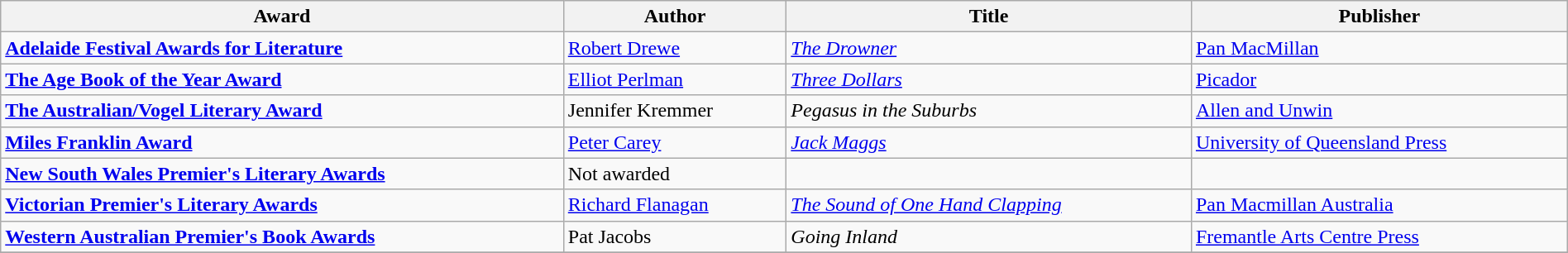<table class="wikitable" width=100%>
<tr>
<th>Award</th>
<th>Author</th>
<th>Title</th>
<th>Publisher</th>
</tr>
<tr>
<td><strong><a href='#'>Adelaide Festival Awards for Literature</a></strong></td>
<td><a href='#'>Robert Drewe</a></td>
<td><em><a href='#'>The Drowner</a></em></td>
<td><a href='#'>Pan MacMillan</a></td>
</tr>
<tr>
<td><strong><a href='#'>The Age Book of the Year Award</a></strong></td>
<td><a href='#'>Elliot Perlman</a></td>
<td><em><a href='#'>Three Dollars</a></em></td>
<td><a href='#'>Picador</a></td>
</tr>
<tr>
<td><strong><a href='#'>The Australian/Vogel Literary Award</a></strong></td>
<td>Jennifer Kremmer</td>
<td><em>Pegasus in the Suburbs</em></td>
<td><a href='#'>Allen and Unwin</a></td>
</tr>
<tr>
<td><strong><a href='#'>Miles Franklin Award</a></strong></td>
<td><a href='#'>Peter Carey</a></td>
<td><em><a href='#'>Jack Maggs</a></em></td>
<td><a href='#'>University of Queensland Press</a></td>
</tr>
<tr>
<td><strong><a href='#'>New South Wales Premier's Literary Awards</a></strong></td>
<td>Not awarded</td>
<td></td>
<td></td>
</tr>
<tr>
<td><strong><a href='#'>Victorian Premier's Literary Awards</a></strong></td>
<td><a href='#'>Richard Flanagan</a></td>
<td><em><a href='#'>The Sound of One Hand Clapping</a></em></td>
<td><a href='#'>Pan Macmillan Australia</a></td>
</tr>
<tr>
<td><strong><a href='#'>Western Australian Premier's Book Awards</a></strong></td>
<td>Pat Jacobs</td>
<td><em>Going Inland</em></td>
<td><a href='#'>Fremantle Arts Centre Press</a></td>
</tr>
<tr>
</tr>
</table>
